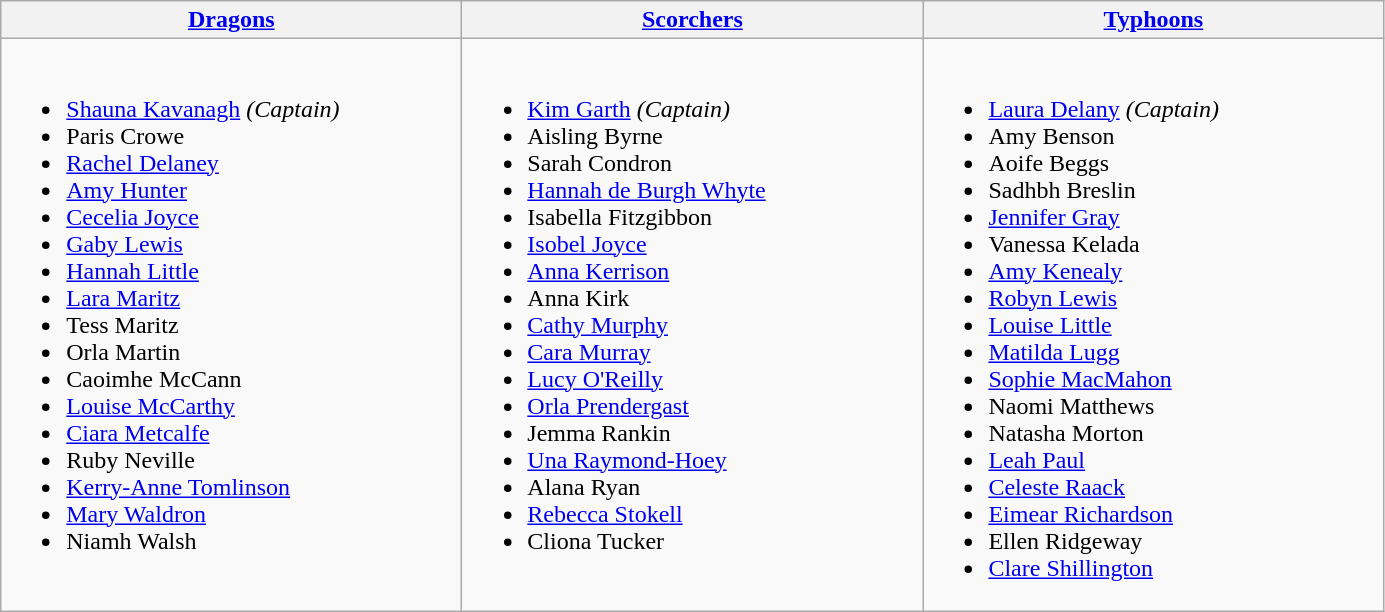<table class="wikitable">
<tr>
<th width=300><a href='#'>Dragons</a></th>
<th width=300><a href='#'>Scorchers</a></th>
<th width=300><a href='#'>Typhoons</a></th>
</tr>
<tr>
<td valign=top><br><ul><li><a href='#'>Shauna Kavanagh</a> <em>(Captain)</em></li><li>Paris Crowe</li><li><a href='#'>Rachel Delaney</a></li><li><a href='#'>Amy Hunter</a></li><li><a href='#'>Cecelia Joyce</a></li><li><a href='#'>Gaby Lewis</a></li><li><a href='#'>Hannah Little</a></li><li><a href='#'>Lara Maritz</a></li><li>Tess Maritz</li><li>Orla Martin</li><li>Caoimhe McCann</li><li><a href='#'>Louise McCarthy</a></li><li><a href='#'>Ciara Metcalfe</a></li><li>Ruby Neville</li><li><a href='#'>Kerry-Anne Tomlinson</a></li><li><a href='#'>Mary Waldron</a></li><li>Niamh Walsh</li></ul></td>
<td valign=top><br><ul><li><a href='#'>Kim Garth</a> <em>(Captain)</em></li><li>Aisling Byrne</li><li>Sarah Condron</li><li><a href='#'>Hannah de Burgh Whyte</a></li><li>Isabella Fitzgibbon</li><li><a href='#'>Isobel Joyce</a></li><li><a href='#'>Anna Kerrison</a></li><li>Anna Kirk</li><li><a href='#'>Cathy Murphy</a></li><li><a href='#'>Cara Murray</a></li><li><a href='#'>Lucy O'Reilly</a></li><li><a href='#'>Orla Prendergast</a></li><li>Jemma Rankin</li><li><a href='#'>Una Raymond-Hoey</a></li><li>Alana Ryan</li><li><a href='#'>Rebecca Stokell</a></li><li>Cliona Tucker</li></ul></td>
<td valign=top><br><ul><li><a href='#'>Laura Delany</a> <em>(Captain)</em></li><li>Amy Benson</li><li>Aoife Beggs</li><li>Sadhbh Breslin</li><li><a href='#'>Jennifer Gray</a></li><li>Vanessa Kelada</li><li><a href='#'>Amy Kenealy</a></li><li><a href='#'>Robyn Lewis</a></li><li><a href='#'>Louise Little</a></li><li><a href='#'>Matilda Lugg</a></li><li><a href='#'>Sophie MacMahon</a></li><li>Naomi Matthews</li><li>Natasha Morton</li><li><a href='#'>Leah Paul</a></li><li><a href='#'>Celeste Raack</a></li><li><a href='#'>Eimear Richardson</a></li><li>Ellen Ridgeway</li><li><a href='#'>Clare Shillington</a></li></ul></td>
</tr>
</table>
